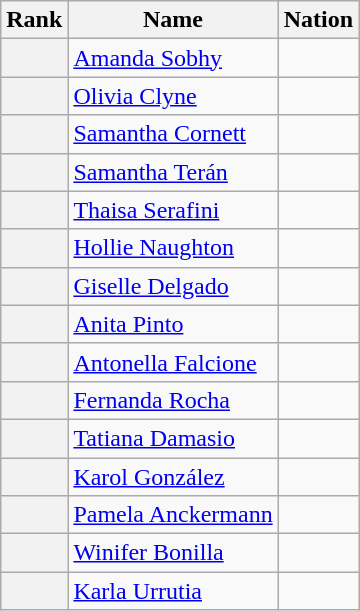<table class="wikitable sortable" style="text-align:center">
<tr>
<th>Rank</th>
<th>Name</th>
<th>Nation</th>
</tr>
<tr>
<th></th>
<td align=left><a href='#'>Amanda Sobhy</a></td>
<td align=left></td>
</tr>
<tr>
<th></th>
<td align=left><a href='#'>Olivia Clyne</a></td>
<td align=left></td>
</tr>
<tr>
<th></th>
<td align=left><a href='#'>Samantha Cornett</a></td>
<td align=left></td>
</tr>
<tr>
<th></th>
<td align=left><a href='#'>Samantha Terán</a></td>
<td align=left></td>
</tr>
<tr>
<th></th>
<td align=left><a href='#'>Thaisa Serafini</a></td>
<td align=left></td>
</tr>
<tr>
<th></th>
<td align=left><a href='#'>Hollie Naughton</a></td>
<td align=left></td>
</tr>
<tr>
<th></th>
<td align=left><a href='#'>Giselle Delgado</a></td>
<td align=left></td>
</tr>
<tr>
<th></th>
<td align=left><a href='#'>Anita Pinto</a></td>
<td align=left></td>
</tr>
<tr>
<th></th>
<td align=left><a href='#'>Antonella Falcione</a></td>
<td align=left></td>
</tr>
<tr>
<th></th>
<td align=left><a href='#'>Fernanda Rocha</a></td>
<td align=left></td>
</tr>
<tr>
<th></th>
<td align=left><a href='#'>Tatiana Damasio</a></td>
<td align=left></td>
</tr>
<tr>
<th></th>
<td align=left><a href='#'>Karol González</a></td>
<td align=left></td>
</tr>
<tr>
<th></th>
<td align=left><a href='#'>Pamela Anckermann</a></td>
<td align=left></td>
</tr>
<tr>
<th></th>
<td align=left><a href='#'>Winifer Bonilla</a></td>
<td align=left></td>
</tr>
<tr>
<th></th>
<td align=left><a href='#'>Karla Urrutia</a></td>
<td align=left></td>
</tr>
</table>
